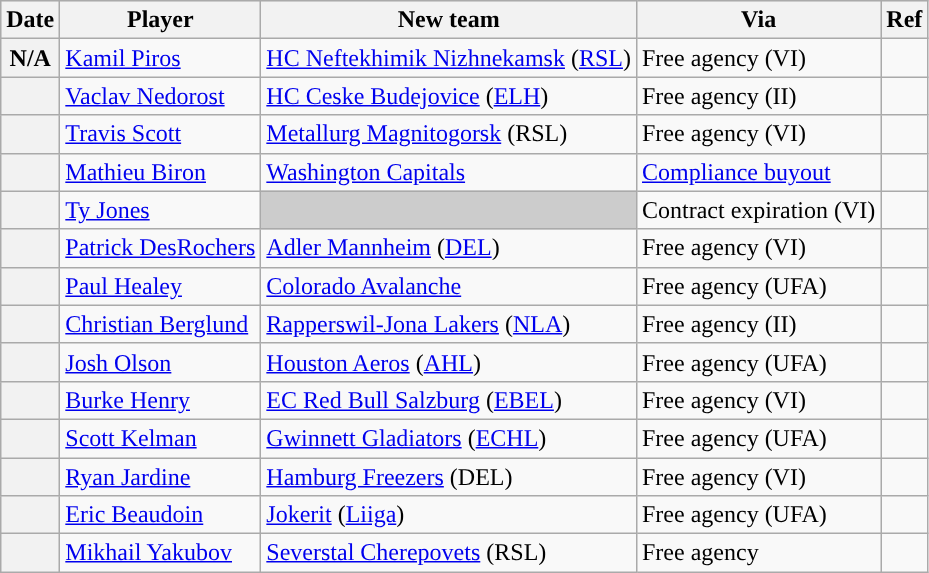<table class="wikitable plainrowheaders">
<tr style="background:#ddd; text-align:center;">
<th>Date</th>
<th>Player</th>
<th>New team</th>
<th>Via</th>
<th>Ref</th>
</tr>
<tr>
<th scope="row">N/A</th>
<td><a href='#'>Kamil Piros</a></td>
<td><a href='#'>HC Neftekhimik Nizhnekamsk</a> (<a href='#'>RSL</a>)</td>
<td>Free agency (VI)</td>
<td></td>
</tr>
<tr>
<th scope="row"></th>
<td><a href='#'>Vaclav Nedorost</a></td>
<td><a href='#'>HC Ceske Budejovice</a> (<a href='#'>ELH</a>)</td>
<td>Free agency (II)</td>
<td></td>
</tr>
<tr>
<th scope="row"></th>
<td><a href='#'>Travis Scott</a></td>
<td><a href='#'>Metallurg Magnitogorsk</a> (RSL)</td>
<td>Free agency (VI)</td>
<td></td>
</tr>
<tr>
<th scope="row"></th>
<td><a href='#'>Mathieu Biron</a></td>
<td><a href='#'>Washington Capitals</a></td>
<td><a href='#'>Compliance buyout</a></td>
<td></td>
</tr>
<tr>
<th scope="row"></th>
<td><a href='#'>Ty Jones</a></td>
<td style="background:#ccc"></td>
<td>Contract expiration (VI)</td>
<td></td>
</tr>
<tr>
<th scope="row"></th>
<td><a href='#'>Patrick DesRochers</a></td>
<td><a href='#'>Adler Mannheim</a> (<a href='#'>DEL</a>)</td>
<td>Free agency (VI)</td>
<td></td>
</tr>
<tr>
<th scope="row"></th>
<td><a href='#'>Paul Healey</a></td>
<td><a href='#'>Colorado Avalanche</a></td>
<td>Free agency (UFA)</td>
<td></td>
</tr>
<tr>
<th scope="row"></th>
<td><a href='#'>Christian Berglund</a></td>
<td><a href='#'>Rapperswil-Jona Lakers</a> (<a href='#'>NLA</a>)</td>
<td>Free agency (II)</td>
<td></td>
</tr>
<tr>
<th scope="row"></th>
<td><a href='#'>Josh Olson</a></td>
<td><a href='#'>Houston Aeros</a> (<a href='#'>AHL</a>)</td>
<td>Free agency (UFA)</td>
<td></td>
</tr>
<tr>
<th scope="row"></th>
<td><a href='#'>Burke Henry</a></td>
<td><a href='#'>EC Red Bull Salzburg</a> (<a href='#'>EBEL</a>)</td>
<td>Free agency (VI)</td>
<td></td>
</tr>
<tr>
<th scope="row"></th>
<td><a href='#'>Scott Kelman</a></td>
<td><a href='#'>Gwinnett Gladiators</a> (<a href='#'>ECHL</a>)</td>
<td>Free agency (UFA)</td>
<td></td>
</tr>
<tr>
<th scope="row"></th>
<td><a href='#'>Ryan Jardine</a></td>
<td><a href='#'>Hamburg Freezers</a> (DEL)</td>
<td>Free agency (VI)</td>
<td></td>
</tr>
<tr>
<th scope="row"></th>
<td><a href='#'>Eric Beaudoin</a></td>
<td><a href='#'>Jokerit</a> (<a href='#'>Liiga</a>)</td>
<td>Free agency (UFA)</td>
<td></td>
</tr>
<tr>
<th scope="row"></th>
<td><a href='#'>Mikhail Yakubov</a></td>
<td><a href='#'>Severstal Cherepovets</a> (RSL)</td>
<td>Free agency</td>
<td></td>
</tr>
</table>
